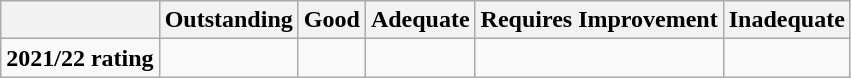<table class="wikitable">
<tr>
<th></th>
<th>Outstanding</th>
<th>Good</th>
<th>Adequate</th>
<th>Requires Improvement</th>
<th>Inadequate</th>
</tr>
<tr style="vertical-align:top;" |>
<td><strong>2021/22 rating</strong></td>
<td></td>
<td></td>
<td></td>
<td></td>
<td></td>
</tr>
</table>
